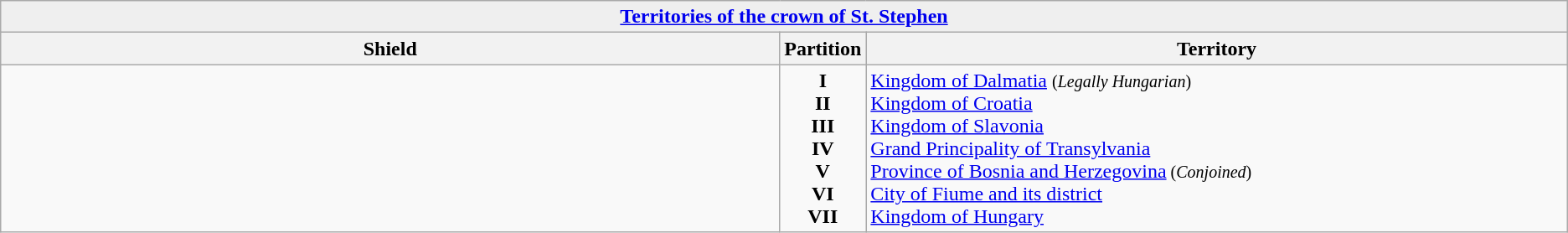<table class="wikitable">
<tr style="background:#efefef;">
<td colspan="3" style="text-align: center;"><strong><a href='#'>Territories of the crown of St. Stephen</a></strong></td>
</tr>
<tr>
<th style="width:50%;">Shield</th>
<th style="width:5%;">Partition</th>
<th style="width:65%;">Territory</th>
</tr>
<tr>
<td style="text-align: center;"></td>
<td style="text-align: center;"><strong>I <br>II <br>III <br>IV<br> V <br>VI <br>VII </strong></td>
<td><a href='#'>Kingdom of Dalmatia</a> <small>(<em>Legally Hungarian</em>)</small><br><a href='#'>Kingdom of Croatia</a><br><a href='#'>Kingdom of Slavonia</a><br><a href='#'>Grand Principality of Transylvania</a><br><a href='#'>Province of Bosnia and Herzegovina</a><small> (<em>Conjoined</em>)</small><br><a href='#'>City of Fiume and its district</a><br><a href='#'>Kingdom of Hungary</a></td>
</tr>
</table>
